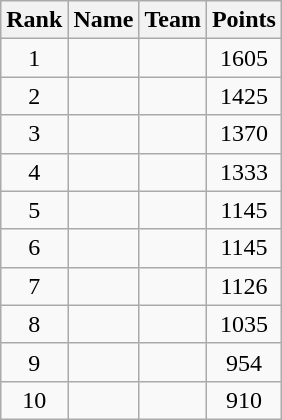<table class="wikitable sortable">
<tr>
<th>Rank</th>
<th>Name</th>
<th>Team</th>
<th>Points</th>
</tr>
<tr>
<td align=center>1</td>
<td></td>
<td></td>
<td align=center>1605</td>
</tr>
<tr>
<td align=center>2</td>
<td></td>
<td></td>
<td align=center>1425</td>
</tr>
<tr>
<td align=center>3</td>
<td></td>
<td></td>
<td align=center>1370</td>
</tr>
<tr>
<td align=center>4</td>
<td></td>
<td></td>
<td align=center>1333</td>
</tr>
<tr>
<td align=center>5</td>
<td></td>
<td></td>
<td align=center>1145</td>
</tr>
<tr>
<td align=center>6</td>
<td></td>
<td></td>
<td align=center>1145</td>
</tr>
<tr>
<td align=center>7</td>
<td></td>
<td></td>
<td align=center>1126</td>
</tr>
<tr>
<td align=center>8</td>
<td></td>
<td></td>
<td align=center>1035</td>
</tr>
<tr>
<td align=center>9</td>
<td></td>
<td></td>
<td align=center>954</td>
</tr>
<tr>
<td align=center>10</td>
<td></td>
<td></td>
<td align=center>910</td>
</tr>
</table>
